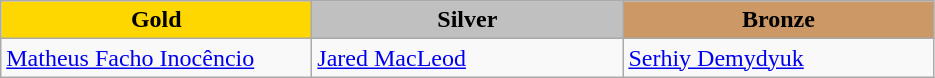<table class="wikitable" style="text-align:left">
<tr align="center">
<td width=200 bgcolor=gold><strong>Gold</strong></td>
<td width=200 bgcolor=silver><strong>Silver</strong></td>
<td width=200 bgcolor=CC9966><strong>Bronze</strong></td>
</tr>
<tr>
<td><a href='#'>Matheus Facho Inocêncio</a><br><em></em></td>
<td><a href='#'>Jared MacLeod</a><br><em></em></td>
<td><a href='#'>Serhiy Demydyuk</a><br><em></em></td>
</tr>
</table>
